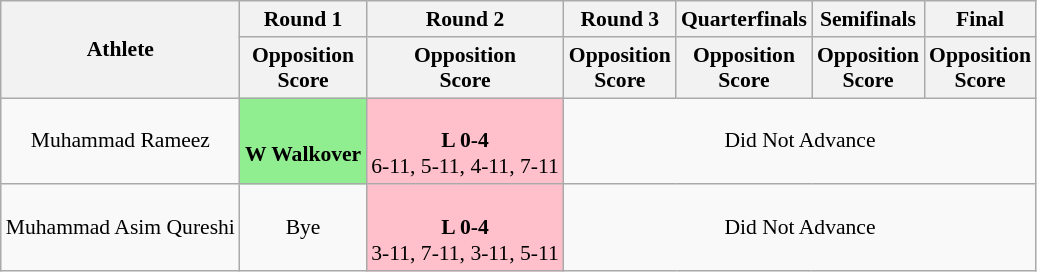<table class=wikitable style="text-align:center; font-size:90%">
<tr>
<th rowspan="2">Athlete</th>
<th>Round 1</th>
<th>Round 2</th>
<th>Round 3</th>
<th>Quarterfinals</th>
<th>Semifinals</th>
<th>Final</th>
</tr>
<tr>
<th>Opposition<br>Score</th>
<th>Opposition<br>Score</th>
<th>Opposition<br>Score</th>
<th>Opposition<br>Score</th>
<th>Opposition<br>Score</th>
<th>Opposition<br>Score</th>
</tr>
<tr>
<td>Muhammad Rameez</td>
<td style="text-align:center; background:lightgreen;"><br><strong>W Walkover</strong></td>
<td style="text-align:center; background:pink;"><br><strong>L 0-4</strong><br>6-11, 5-11, 4-11, 7-11</td>
<td colspan=4>Did Not Advance</td>
</tr>
<tr>
<td>Muhammad Asim Qureshi</td>
<td>Bye</td>
<td style="text-align:center; background:pink;"><br><strong>L 0-4</strong><br>3-11, 7-11, 3-11, 5-11</td>
<td colspan=4>Did Not Advance</td>
</tr>
</table>
